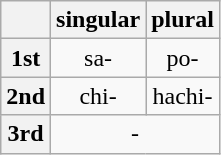<table class="wikitable" style="text-align: center">
<tr>
<th></th>
<th>singular</th>
<th>plural</th>
</tr>
<tr>
<th>1st</th>
<td>sa-</td>
<td>po-</td>
</tr>
<tr>
<th>2nd</th>
<td>chi-</td>
<td>hachi-</td>
</tr>
<tr>
<th>3rd</th>
<td colspan="2">-</td>
</tr>
</table>
